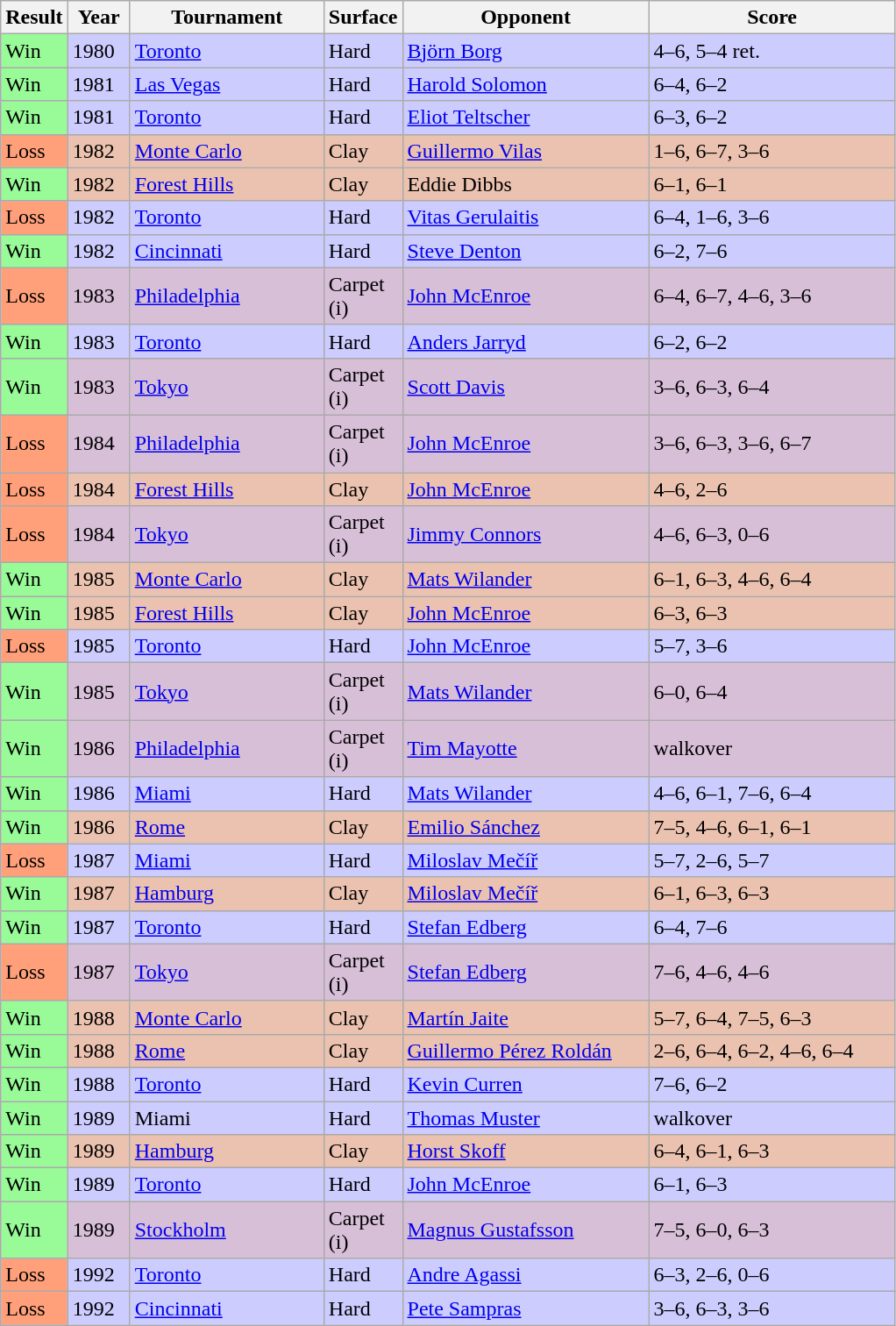<table class="sortable wikitable">
<tr>
<th style="width:40px">Result</th>
<th style="width:40px">Year</th>
<th style="width:140px">Tournament</th>
<th style="width:50px">Surface</th>
<th style="width:180px">Opponent</th>
<th style="width:180px" class="unsortable">Score</th>
</tr>
<tr style="background:#ccccff;">
<td style="background:#98fb98;">Win</td>
<td>1980</td>
<td><a href='#'>Toronto</a></td>
<td>Hard</td>
<td> <a href='#'>Björn Borg</a></td>
<td>4–6, 5–4 ret.</td>
</tr>
<tr style="background:#ccccff;">
<td style="background:#98fb98;">Win</td>
<td>1981</td>
<td><a href='#'>Las Vegas</a></td>
<td>Hard</td>
<td> <a href='#'>Harold Solomon</a></td>
<td>6–4, 6–2</td>
</tr>
<tr style="background:#ccccff;">
<td style="background:#98fb98;">Win</td>
<td>1981</td>
<td><a href='#'>Toronto</a></td>
<td>Hard</td>
<td> <a href='#'>Eliot Teltscher</a></td>
<td>6–3, 6–2</td>
</tr>
<tr style="background:#ebc2af;">
<td style="background:#ffa07a;">Loss</td>
<td>1982</td>
<td><a href='#'>Monte Carlo</a></td>
<td>Clay</td>
<td> <a href='#'>Guillermo Vilas</a></td>
<td>1–6, 6–7, 3–6</td>
</tr>
<tr style="background:#ebc2af;">
<td style="background:#98fb98;">Win</td>
<td>1982</td>
<td><a href='#'>Forest Hills</a></td>
<td>Clay</td>
<td> Eddie Dibbs</td>
<td>6–1, 6–1</td>
</tr>
<tr style="background:#ccccff;">
<td style="background:#ffa07a;">Loss</td>
<td>1982</td>
<td><a href='#'>Toronto</a></td>
<td>Hard</td>
<td> <a href='#'>Vitas Gerulaitis</a></td>
<td>6–4, 1–6, 3–6</td>
</tr>
<tr style="background:#ccccff;">
<td style="background:#98fb98;">Win</td>
<td>1982</td>
<td><a href='#'>Cincinnati</a></td>
<td>Hard</td>
<td> <a href='#'>Steve Denton</a></td>
<td>6–2, 7–6</td>
</tr>
<tr style="background:thistle;">
<td style="background:#ffa07a;">Loss</td>
<td>1983</td>
<td><a href='#'>Philadelphia</a></td>
<td>Carpet (i)</td>
<td> <a href='#'>John McEnroe</a></td>
<td>6–4, 6–7, 4–6, 3–6</td>
</tr>
<tr style="background:#ccccff;">
<td style="background:#98fb98;">Win</td>
<td>1983</td>
<td><a href='#'>Toronto</a></td>
<td>Hard</td>
<td> <a href='#'>Anders Jarryd</a></td>
<td>6–2, 6–2</td>
</tr>
<tr style="background:thistle;">
<td style="background:#98fb98;">Win</td>
<td>1983</td>
<td><a href='#'>Tokyo</a></td>
<td>Carpet (i)</td>
<td> <a href='#'>Scott Davis</a></td>
<td>3–6, 6–3, 6–4</td>
</tr>
<tr style="background:thistle;">
<td style="background:#ffa07a;">Loss</td>
<td>1984</td>
<td><a href='#'>Philadelphia</a></td>
<td>Carpet (i)</td>
<td> <a href='#'>John McEnroe</a></td>
<td>3–6, 6–3, 3–6, 6–7</td>
</tr>
<tr style="background:#ebc2af;">
<td style="background:#ffa07a;">Loss</td>
<td>1984</td>
<td><a href='#'>Forest Hills</a></td>
<td>Clay</td>
<td> <a href='#'>John McEnroe</a></td>
<td>4–6, 2–6</td>
</tr>
<tr style="background:thistle;">
<td style="background:#ffa07a;">Loss</td>
<td>1984</td>
<td><a href='#'>Tokyo</a></td>
<td>Carpet (i)</td>
<td> <a href='#'>Jimmy Connors</a></td>
<td>4–6, 6–3, 0–6</td>
</tr>
<tr style="background:#ebc2af;">
<td style="background:#98fb98;">Win</td>
<td>1985</td>
<td><a href='#'>Monte Carlo</a></td>
<td>Clay</td>
<td> <a href='#'>Mats Wilander</a></td>
<td>6–1, 6–3, 4–6, 6–4</td>
</tr>
<tr style="background:#ebc2af;">
<td style="background:#98fb98;">Win</td>
<td>1985</td>
<td><a href='#'>Forest Hills</a></td>
<td>Clay</td>
<td> <a href='#'>John McEnroe</a></td>
<td>6–3, 6–3</td>
</tr>
<tr style="background:#ccccff;">
<td style="background:#ffa07a;">Loss</td>
<td>1985</td>
<td><a href='#'>Toronto</a></td>
<td>Hard</td>
<td> <a href='#'>John McEnroe</a></td>
<td>5–7, 3–6</td>
</tr>
<tr style="background:thistle;">
<td style="background:#98fb98;">Win</td>
<td>1985</td>
<td><a href='#'>Tokyo</a></td>
<td>Carpet (i)</td>
<td> <a href='#'>Mats Wilander</a></td>
<td>6–0, 6–4</td>
</tr>
<tr style="background:thistle;">
<td style="background:#98fb98;">Win</td>
<td>1986</td>
<td><a href='#'>Philadelphia</a></td>
<td>Carpet (i)</td>
<td> <a href='#'>Tim Mayotte</a></td>
<td>walkover</td>
</tr>
<tr style="background:#ccccff;">
<td style="background:#98fb98;">Win</td>
<td>1986</td>
<td><a href='#'>Miami</a></td>
<td>Hard</td>
<td> <a href='#'>Mats Wilander</a></td>
<td>4–6, 6–1, 7–6, 6–4</td>
</tr>
<tr style="background:#ebc2af;">
<td style="background:#98fb98;">Win</td>
<td>1986</td>
<td><a href='#'>Rome</a></td>
<td>Clay</td>
<td> <a href='#'>Emilio Sánchez</a></td>
<td>7–5, 4–6, 6–1, 6–1</td>
</tr>
<tr style="background:#ccccff;">
<td style="background:#ffa07a;">Loss</td>
<td>1987</td>
<td><a href='#'>Miami</a></td>
<td>Hard</td>
<td> <a href='#'>Miloslav Mečíř</a></td>
<td>5–7, 2–6, 5–7</td>
</tr>
<tr style="background:#ebc2af;">
<td style="background:#98fb98;">Win</td>
<td>1987</td>
<td><a href='#'>Hamburg</a></td>
<td>Clay</td>
<td> <a href='#'>Miloslav Mečíř</a></td>
<td>6–1, 6–3, 6–3</td>
</tr>
<tr style="background:#ccccff;">
<td style="background:#98fb98;">Win</td>
<td>1987</td>
<td><a href='#'>Toronto</a></td>
<td>Hard</td>
<td> <a href='#'>Stefan Edberg</a></td>
<td>6–4, 7–6</td>
</tr>
<tr style="background:thistle;">
<td style="background:#ffa07a;">Loss</td>
<td>1987</td>
<td><a href='#'>Tokyo</a></td>
<td>Carpet (i)</td>
<td> <a href='#'>Stefan Edberg</a></td>
<td>7–6, 4–6, 4–6</td>
</tr>
<tr style="background:#ebc2af;">
<td style="background:#98fb98;">Win</td>
<td>1988</td>
<td><a href='#'>Monte Carlo</a></td>
<td>Clay</td>
<td> <a href='#'>Martín Jaite</a></td>
<td>5–7, 6–4, 7–5, 6–3</td>
</tr>
<tr style="background:#ebc2af;">
<td style="background:#98fb98;">Win</td>
<td>1988</td>
<td><a href='#'>Rome</a></td>
<td>Clay</td>
<td> <a href='#'>Guillermo Pérez Roldán</a></td>
<td>2–6, 6–4, 6–2, 4–6, 6–4</td>
</tr>
<tr style="background:#ccccff;">
<td style="background:#98fb98;">Win</td>
<td>1988</td>
<td><a href='#'>Toronto</a></td>
<td>Hard</td>
<td> <a href='#'>Kevin Curren</a></td>
<td>7–6, 6–2</td>
</tr>
<tr style="background:#ccccff;">
<td style="background:#98fb98;">Win</td>
<td>1989</td>
<td>Miami</td>
<td>Hard</td>
<td> <a href='#'>Thomas Muster</a></td>
<td>walkover</td>
</tr>
<tr style="background:#ebc2af;">
<td style="background:#98fb98;">Win</td>
<td>1989</td>
<td><a href='#'>Hamburg</a></td>
<td>Clay</td>
<td> <a href='#'>Horst Skoff</a></td>
<td>6–4, 6–1, 6–3</td>
</tr>
<tr style="background:#ccccff;">
<td style="background:#98fb98;">Win</td>
<td>1989</td>
<td><a href='#'>Toronto</a></td>
<td>Hard</td>
<td> <a href='#'>John McEnroe</a></td>
<td>6–1, 6–3</td>
</tr>
<tr style="background:thistle;">
<td style="background:#98fb98;">Win</td>
<td>1989</td>
<td><a href='#'>Stockholm</a></td>
<td>Carpet (i)</td>
<td>  <a href='#'>Magnus Gustafsson</a></td>
<td>7–5, 6–0, 6–3</td>
</tr>
<tr style="background:#ccccff;">
<td style="background:#ffa07a;">Loss</td>
<td>1992</td>
<td><a href='#'>Toronto</a></td>
<td>Hard</td>
<td> <a href='#'>Andre Agassi</a></td>
<td>6–3, 2–6, 0–6</td>
</tr>
<tr style="background:#ccccff;">
<td style="background:#ffa07a;">Loss</td>
<td>1992</td>
<td><a href='#'>Cincinnati</a></td>
<td>Hard</td>
<td> <a href='#'>Pete Sampras</a></td>
<td>3–6, 6–3, 3–6</td>
</tr>
</table>
